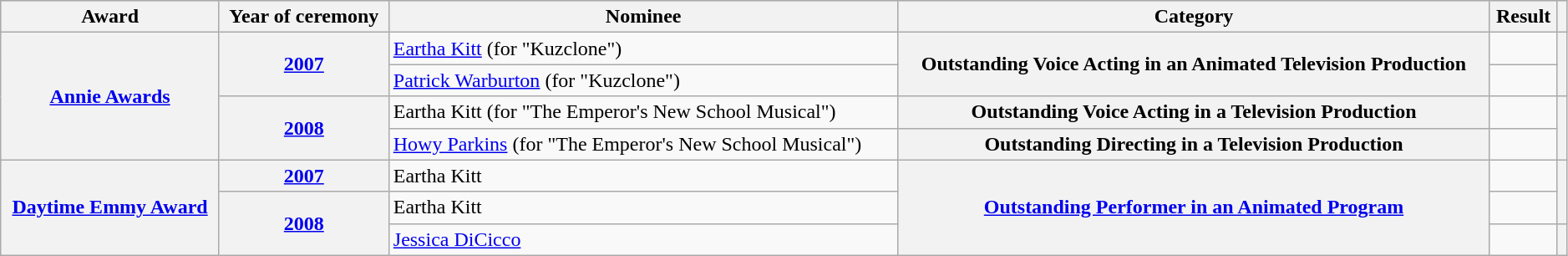<table class="wikitable plainrowheaders sortable" style="width:99%;">
<tr style="background:#ccc; text-align:center;">
<th scope="col">Award</th>
<th scope="col">Year of ceremony</th>
<th scope="col">Nominee</th>
<th scope="col">Category</th>
<th scope="col">Result</th>
<th scope="col" class="unsortable"></th>
</tr>
<tr>
<th scope="row" rowspan="4"><a href='#'>Annie Awards</a></th>
<th scope="row" rowspan="2"><a href='#'>2007</a></th>
<td data-sort-value="Kitt, Eartha (for Kuzclone)"><a href='#'>Eartha Kitt</a> (for "Kuzclone")</td>
<th scope="row" rowspan="2">Outstanding Voice Acting in an Animated Television Production</th>
<td></td>
<th scope="row" rowspan="2" style="text-align:center;"></th>
</tr>
<tr>
<td data-sort-value="Warburton, Patrick (for Kuzclone)"><a href='#'>Patrick Warburton</a> (for "Kuzclone")</td>
<td></td>
</tr>
<tr>
<th scope="row" rowspan="2"><a href='#'>2008</a></th>
<td data-sort-value="Kitt, Eartha (for The Emperor's New School Musical)">Eartha Kitt (for "The Emperor's New School Musical")</td>
<th scope="row" rowspan="1">Outstanding Voice Acting in a Television Production</th>
<td></td>
<th scope="row" rowspan="2" style="text-align:center;"></th>
</tr>
<tr>
<td data-sort-value="Parkins, Howy (for The Emperor's New School Musical)"><a href='#'>Howy Parkins</a> (for "The Emperor's New School Musical")</td>
<th scope="row" rowspan="1">Outstanding Directing in a Television Production</th>
<td></td>
</tr>
<tr>
<th scope="row" rowspan="3"><a href='#'>Daytime Emmy Award</a></th>
<th scope="row" rowspan="1"><a href='#'>2007</a></th>
<td data-sort-value="Kitt, Eartha">Eartha Kitt</td>
<th scope="row" rowspan="3"><a href='#'>Outstanding Performer in an Animated Program</a></th>
<td></td>
<th scope="row" rowspan="2" style="text-align:center;"></th>
</tr>
<tr>
<th scope="row" rowspan="2"><a href='#'>2008</a></th>
<td data-sort-value="Kitt, Eartha">Eartha Kitt</td>
<td></td>
</tr>
<tr>
<td data-sort-value="DiCicco, Jessica"><a href='#'>Jessica DiCicco</a></td>
<td></td>
<th scope="row" rowspan="1" style="text-align:center;"></th>
</tr>
</table>
